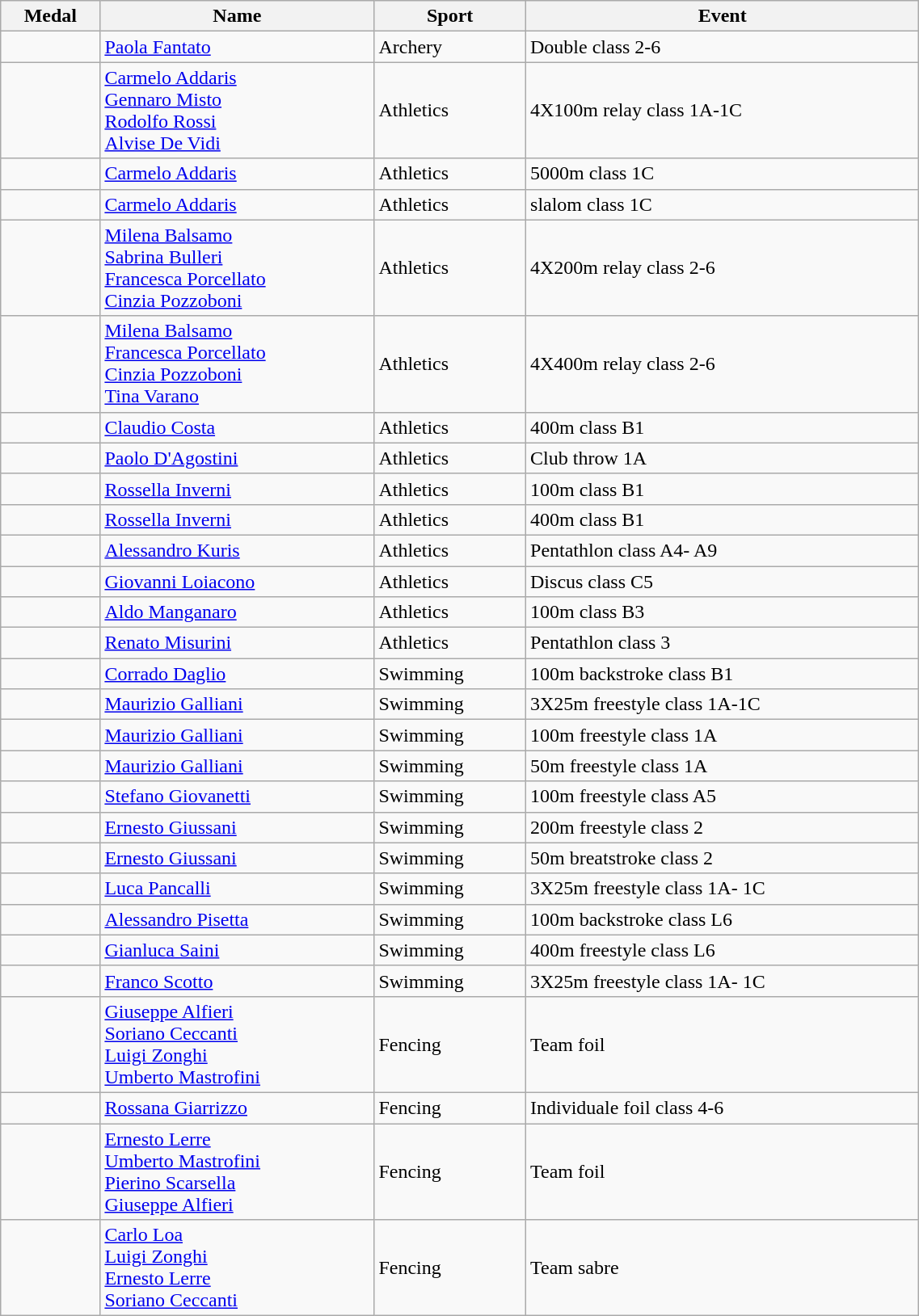<table class="wikitable" width=60% style="font-size:100%; text-align:left;">
<tr>
<th>Medal</th>
<th>Name</th>
<th>Sport</th>
<th>Event</th>
</tr>
<tr>
<td></td>
<td><a href='#'>Paola Fantato</a></td>
<td>Archery</td>
<td>Double class 2-6</td>
</tr>
<tr>
<td></td>
<td><a href='#'>Carmelo Addaris</a><br><a href='#'>Gennaro Misto</a><br><a href='#'>Rodolfo Rossi</a><br><a href='#'>Alvise De Vidi</a></td>
<td>Athletics</td>
<td>4X100m relay class 1A-1C</td>
</tr>
<tr>
<td></td>
<td><a href='#'>Carmelo Addaris</a></td>
<td>Athletics</td>
<td>5000m class 1C</td>
</tr>
<tr>
<td></td>
<td><a href='#'>Carmelo Addaris</a></td>
<td>Athletics</td>
<td>slalom class 1C</td>
</tr>
<tr>
<td></td>
<td><a href='#'>Milena Balsamo</a><br><a href='#'>Sabrina Bulleri</a><br><a href='#'>Francesca Porcellato</a><br><a href='#'>Cinzia Pozzoboni</a></td>
<td>Athletics</td>
<td>4X200m relay class 2-6</td>
</tr>
<tr>
<td></td>
<td><a href='#'>Milena Balsamo</a><br><a href='#'>Francesca Porcellato</a><br><a href='#'>Cinzia Pozzoboni</a><br><a href='#'>Tina Varano</a></td>
<td>Athletics</td>
<td>4X400m relay class 2-6</td>
</tr>
<tr>
<td></td>
<td><a href='#'>Claudio Costa</a></td>
<td>Athletics</td>
<td>400m class B1</td>
</tr>
<tr>
<td></td>
<td><a href='#'>Paolo D'Agostini</a></td>
<td>Athletics</td>
<td>Club throw 1A</td>
</tr>
<tr>
<td></td>
<td><a href='#'>Rossella Inverni</a></td>
<td>Athletics</td>
<td>100m class B1</td>
</tr>
<tr>
<td></td>
<td><a href='#'>Rossella Inverni</a></td>
<td>Athletics</td>
<td>400m class B1</td>
</tr>
<tr>
<td></td>
<td><a href='#'>Alessandro Kuris</a></td>
<td>Athletics</td>
<td>Pentathlon class A4- A9</td>
</tr>
<tr>
<td></td>
<td><a href='#'>Giovanni Loiacono</a></td>
<td>Athletics</td>
<td>Discus class C5</td>
</tr>
<tr>
<td></td>
<td><a href='#'>Aldo Manganaro</a></td>
<td>Athletics</td>
<td>100m class B3</td>
</tr>
<tr>
<td></td>
<td><a href='#'>Renato Misurini</a></td>
<td>Athletics</td>
<td>Pentathlon class 3</td>
</tr>
<tr>
<td></td>
<td><a href='#'>Corrado Daglio</a></td>
<td>Swimming</td>
<td>100m backstroke class B1</td>
</tr>
<tr>
<td></td>
<td><a href='#'>Maurizio Galliani</a></td>
<td>Swimming</td>
<td>3X25m freestyle class 1A-1C</td>
</tr>
<tr>
<td></td>
<td><a href='#'>Maurizio Galliani</a></td>
<td>Swimming</td>
<td>100m freestyle class 1A</td>
</tr>
<tr>
<td></td>
<td><a href='#'>Maurizio Galliani</a></td>
<td>Swimming</td>
<td>50m freestyle class 1A</td>
</tr>
<tr>
<td></td>
<td><a href='#'>Stefano Giovanetti</a></td>
<td>Swimming</td>
<td>100m freestyle class A5</td>
</tr>
<tr>
<td></td>
<td><a href='#'>Ernesto Giussani</a></td>
<td>Swimming</td>
<td>200m freestyle class 2</td>
</tr>
<tr>
<td></td>
<td><a href='#'>Ernesto Giussani</a></td>
<td>Swimming</td>
<td>50m breatstroke class 2</td>
</tr>
<tr>
<td></td>
<td><a href='#'>Luca Pancalli</a></td>
<td>Swimming</td>
<td>3X25m freestyle class 1A- 1C</td>
</tr>
<tr>
<td></td>
<td><a href='#'>Alessandro Pisetta</a></td>
<td>Swimming</td>
<td>100m backstroke class L6</td>
</tr>
<tr>
<td></td>
<td><a href='#'>Gianluca Saini</a></td>
<td>Swimming</td>
<td>400m freestyle class L6</td>
</tr>
<tr>
<td></td>
<td><a href='#'>Franco Scotto</a></td>
<td>Swimming</td>
<td>3X25m freestyle class 1A- 1C</td>
</tr>
<tr>
<td></td>
<td><a href='#'>Giuseppe Alfieri</a><br><a href='#'>Soriano Ceccanti</a><br><a href='#'>Luigi Zonghi</a><br><a href='#'>Umberto Mastrofini</a></td>
<td>Fencing</td>
<td>Team foil</td>
</tr>
<tr>
<td></td>
<td><a href='#'>Rossana Giarrizzo</a></td>
<td>Fencing</td>
<td>Individuale foil class 4-6</td>
</tr>
<tr>
<td></td>
<td><a href='#'>Ernesto Lerre</a><br><a href='#'>Umberto Mastrofini</a><br><a href='#'>Pierino Scarsella</a><br><a href='#'>Giuseppe Alfieri</a></td>
<td>Fencing</td>
<td>Team foil</td>
</tr>
<tr>
<td></td>
<td><a href='#'>Carlo Loa</a><br><a href='#'>Luigi Zonghi</a><br><a href='#'>Ernesto Lerre</a><br><a href='#'>Soriano Ceccanti</a></td>
<td>Fencing</td>
<td>Team sabre</td>
</tr>
</table>
